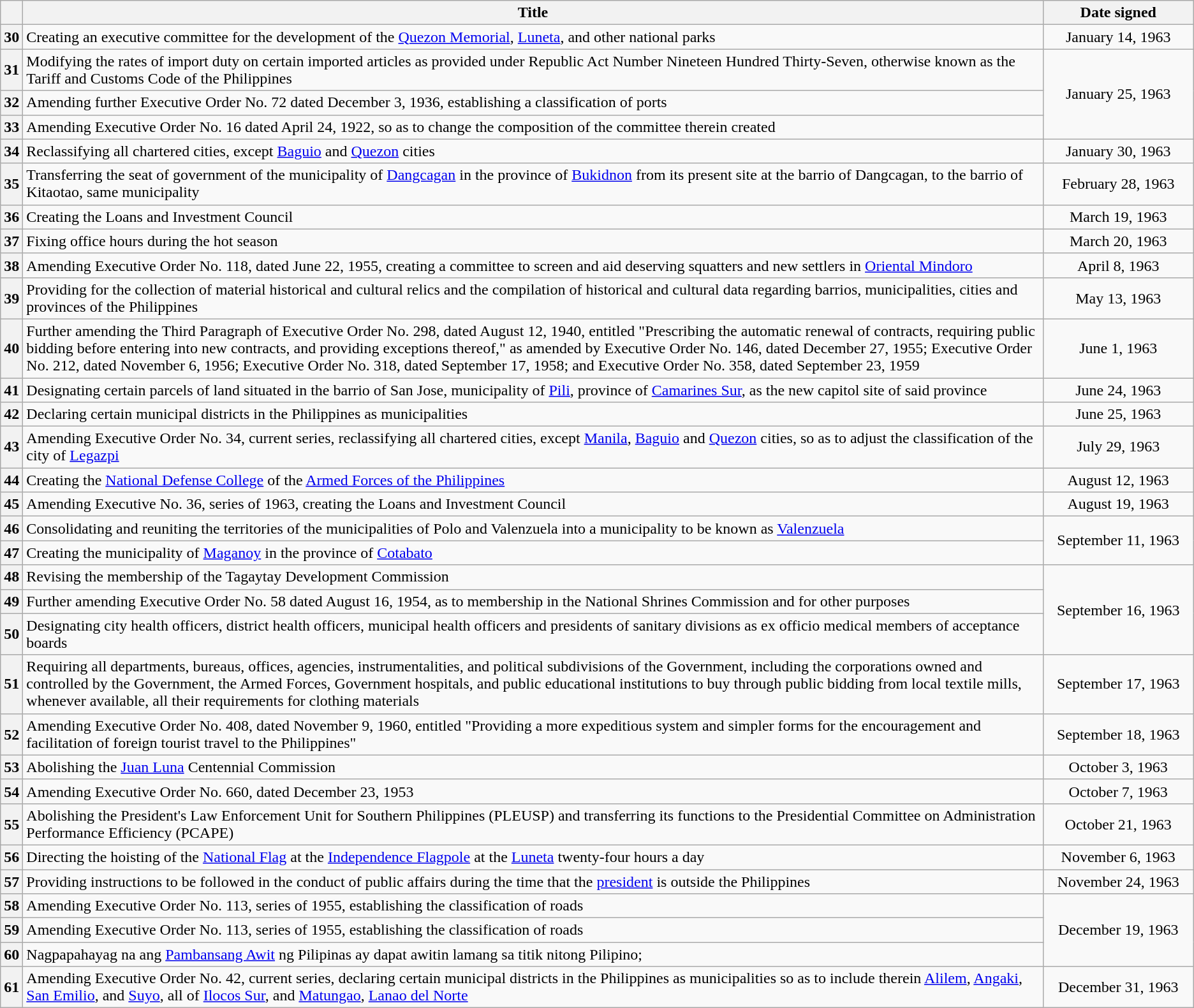<table class="wikitable sortable" style="text-align:center;">
<tr>
<th scope="col"></th>
<th scope="col">Title</th>
<th scope="col" width="150px">Date signed</th>
</tr>
<tr>
<th scope="row">30</th>
<td style="text-align:left;">Creating an executive committee for the development of the <a href='#'>Quezon Memorial</a>, <a href='#'>Luneta</a>, and other national parks</td>
<td>January 14, 1963</td>
</tr>
<tr>
<th scope="row">31</th>
<td style="text-align:left;">Modifying the rates of import duty on certain imported articles as provided under Republic Act Number Nineteen Hundred Thirty-Seven, otherwise known as the Tariff and Customs Code of the Philippines</td>
<td rowspan="3">January 25, 1963</td>
</tr>
<tr>
<th scope="row">32</th>
<td style="text-align:left;">Amending further Executive Order No. 72 dated December 3, 1936, establishing a classification of ports</td>
</tr>
<tr>
<th scope="row">33</th>
<td style="text-align:left;">Amending Executive Order No. 16 dated April 24, 1922, so as to change the composition of the committee therein created</td>
</tr>
<tr>
<th scope="row">34</th>
<td style="text-align:left;">Reclassifying all chartered cities, except <a href='#'>Baguio</a> and <a href='#'>Quezon</a> cities</td>
<td>January 30, 1963</td>
</tr>
<tr>
<th scope="row">35</th>
<td style="text-align:left;">Transferring the seat of government of the municipality of <a href='#'>Dangcagan</a> in the province of <a href='#'>Bukidnon</a> from its present site at the barrio of Dangcagan, to the barrio of Kitaotao, same municipality</td>
<td>February 28, 1963</td>
</tr>
<tr>
<th scope="row">36</th>
<td style="text-align:left;">Creating the Loans and Investment Council</td>
<td>March 19, 1963</td>
</tr>
<tr>
<th scope="row">37</th>
<td style="text-align:left;">Fixing office hours during the hot season</td>
<td>March 20, 1963</td>
</tr>
<tr>
<th scope="row">38</th>
<td style="text-align:left;">Amending Executive Order No. 118, dated June 22, 1955, creating a committee to screen and aid deserving squatters and new settlers in <a href='#'>Oriental Mindoro</a></td>
<td>April 8, 1963</td>
</tr>
<tr>
<th scope="row">39</th>
<td style="text-align:left;">Providing for the collection of material historical and cultural relics and the compilation of historical and cultural data regarding barrios, municipalities, cities and provinces of the Philippines</td>
<td>May 13, 1963</td>
</tr>
<tr>
<th scope="row">40</th>
<td style="text-align:left;">Further amending the Third Paragraph of Executive Order No. 298, dated August 12, 1940, entitled "Prescribing the automatic renewal of contracts, requiring public bidding before entering into new contracts, and providing exceptions thereof," as amended by Executive Order No. 146, dated December 27, 1955; Executive Order No. 212, dated November 6, 1956; Executive Order No. 318, dated September 17, 1958; and Executive Order No. 358, dated September 23, 1959</td>
<td>June 1, 1963</td>
</tr>
<tr>
<th scope="row">41</th>
<td style="text-align:left;">Designating certain parcels of land situated in the barrio of San Jose, municipality of <a href='#'>Pili</a>, province of <a href='#'>Camarines Sur</a>, as the new capitol site of said province</td>
<td>June 24, 1963</td>
</tr>
<tr>
<th scope="row">42</th>
<td style="text-align:left;">Declaring certain municipal districts in the Philippines as municipalities</td>
<td>June 25, 1963</td>
</tr>
<tr>
<th scope="row">43</th>
<td style="text-align:left;">Amending Executive Order No. 34, current series, reclassifying all chartered cities, except <a href='#'>Manila</a>, <a href='#'>Baguio</a> and <a href='#'>Quezon</a> cities, so as to adjust the classification of the city of <a href='#'>Legazpi</a></td>
<td>July 29, 1963</td>
</tr>
<tr>
<th scope="row">44</th>
<td style="text-align:left;">Creating the <a href='#'>National Defense College</a> of the <a href='#'>Armed Forces of the Philippines</a></td>
<td>August 12, 1963</td>
</tr>
<tr>
<th scope="row">45</th>
<td style="text-align:left;">Amending Executive No. 36, series of 1963, creating the Loans and Investment Council</td>
<td>August 19, 1963</td>
</tr>
<tr>
<th scope="row">46</th>
<td style="text-align:left;">Consolidating and reuniting the territories of the municipalities of Polo and Valenzuela into a municipality to be known as <a href='#'>Valenzuela</a></td>
<td rowspan="2">September 11, 1963</td>
</tr>
<tr>
<th scope="row">47</th>
<td style="text-align:left;">Creating the municipality of <a href='#'>Maganoy</a> in the province of <a href='#'>Cotabato</a></td>
</tr>
<tr>
<th scope="row">48</th>
<td style="text-align:left;">Revising the membership of the Tagaytay Development Commission</td>
<td rowspan="3">September 16, 1963</td>
</tr>
<tr>
<th scope="row">49</th>
<td style="text-align:left;">Further amending Executive Order No. 58 dated August 16, 1954, as to membership in the National Shrines Commission and for other purposes</td>
</tr>
<tr>
<th scope="row">50</th>
<td style="text-align:left;">Designating city health officers, district health officers, municipal health officers and presidents of sanitary divisions as ex officio medical members of acceptance boards</td>
</tr>
<tr>
<th scope="row">51</th>
<td style="text-align:left;">Requiring all departments, bureaus, offices, agencies, instrumentalities, and political subdivisions of the Government, including the corporations owned and controlled by the Government, the Armed Forces, Government hospitals, and public educational institutions to buy through public bidding from local textile mills, whenever available, all their requirements for clothing materials</td>
<td>September 17, 1963</td>
</tr>
<tr>
<th scope="row">52</th>
<td style="text-align:left;">Amending Executive Order No. 408, dated November 9, 1960, entitled "Providing a more expeditious system and simpler forms for the encouragement and facilitation of foreign tourist travel to the Philippines"</td>
<td>September 18, 1963</td>
</tr>
<tr>
<th scope="row">53</th>
<td style="text-align:left;">Abolishing the <a href='#'>Juan Luna</a> Centennial Commission</td>
<td>October 3, 1963</td>
</tr>
<tr>
<th scope="row">54</th>
<td style="text-align:left;">Amending Executive Order No. 660, dated December 23, 1953</td>
<td>October 7, 1963</td>
</tr>
<tr>
<th scope="row">55</th>
<td style="text-align:left;">Abolishing the President's Law Enforcement Unit for Southern Philippines (PLEUSP) and transferring its functions to the Presidential Committee on Administration Performance Efficiency (PCAPE)</td>
<td>October 21, 1963</td>
</tr>
<tr>
<th scope="row">56</th>
<td style="text-align:left;">Directing the hoisting of the <a href='#'>National Flag</a> at the <a href='#'>Independence Flagpole</a> at the <a href='#'>Luneta</a> twenty-four hours a day</td>
<td>November 6, 1963</td>
</tr>
<tr>
<th scope="row">57</th>
<td style="text-align:left;">Providing instructions to be followed in the conduct of public affairs during the time that the <a href='#'>president</a> is outside the Philippines</td>
<td>November 24, 1963</td>
</tr>
<tr>
<th scope="row">58</th>
<td style="text-align:left;">Amending Executive Order No. 113, series of 1955, establishing the classification of roads</td>
<td rowspan="3">December 19, 1963</td>
</tr>
<tr>
<th scope="row">59</th>
<td style="text-align:left;">Amending Executive Order No. 113, series of 1955, establishing the classification of roads</td>
</tr>
<tr>
<th scope="row">60</th>
<td style="text-align:left;">Nagpapahayag na ang <a href='#'>Pambansang Awit</a> ng Pilipinas ay dapat awitin lamang sa titik nitong Pilipino; </td>
</tr>
<tr>
<th scope="row">61</th>
<td style="text-align:left;">Amending Executive Order No. 42, current series, declaring certain municipal districts in the Philippines as municipalities so as to include therein <a href='#'>Alilem</a>, <a href='#'>Angaki</a>, <a href='#'>San Emilio</a>, and <a href='#'>Suyo</a>, all of <a href='#'>Ilocos Sur</a>, and <a href='#'>Matungao</a>, <a href='#'>Lanao del Norte</a></td>
<td>December 31, 1963</td>
</tr>
</table>
